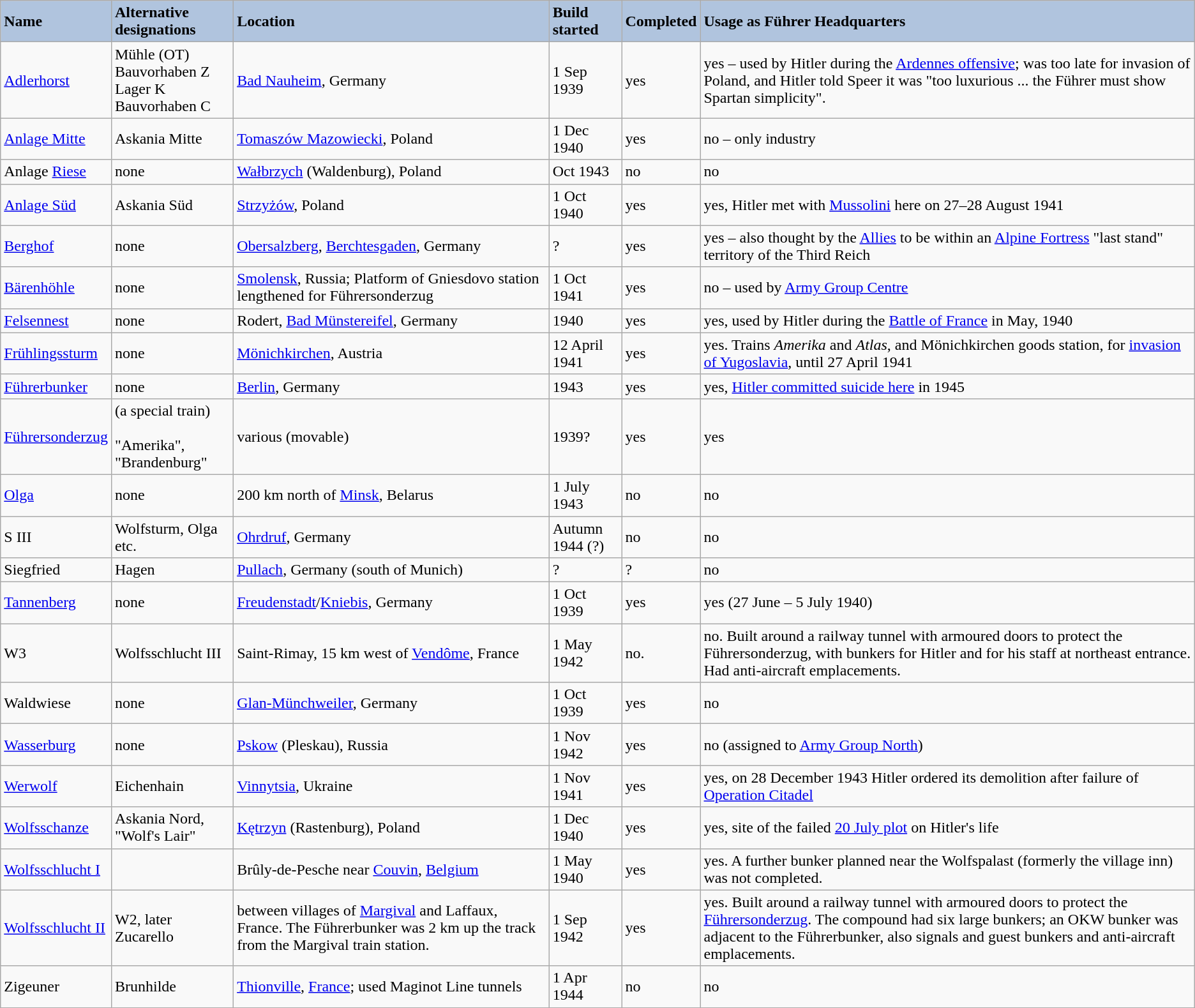<table class="wikitable sortable">
<tr>
<th style="text-align: left;background:#B0C4DE">Name</th>
<th style="text-align: left;background:#B0C4DE">Alternative designations</th>
<th style="text-align: left;background:#B0C4DE">Location</th>
<th style="text-align: left;background:#B0C4DE">Build started</th>
<th style="text-align: left;background:#B0C4DE">Completed</th>
<th style="text-align: left;background:#B0C4DE">Usage as Führer Headquarters</th>
</tr>
<tr>
<td><a href='#'>Adlerhorst</a></td>
<td>Mühle (OT)<br>Bauvorhaben Z <br> Lager K <br>Bauvorhaben C</td>
<td><a href='#'>Bad Nauheim</a>, Germany</td>
<td>1 Sep 1939</td>
<td>yes</td>
<td>yes – used by Hitler during the <a href='#'>Ardennes offensive</a>; was too late for invasion of Poland, and Hitler told Speer it was "too luxurious ... the Führer must show Spartan simplicity".</td>
</tr>
<tr>
<td><a href='#'>Anlage Mitte</a></td>
<td>Askania Mitte</td>
<td><a href='#'>Tomaszów Mazowiecki</a>, Poland</td>
<td>1 Dec 1940</td>
<td>yes</td>
<td>no – only industry</td>
</tr>
<tr>
<td>Anlage <a href='#'>Riese</a></td>
<td>none</td>
<td><a href='#'>Wałbrzych</a> (Waldenburg), Poland</td>
<td>Oct 1943</td>
<td>no</td>
<td>no</td>
</tr>
<tr>
<td><a href='#'>Anlage Süd</a></td>
<td>Askania Süd</td>
<td><a href='#'>Strzyżów</a>, Poland</td>
<td>1 Oct 1940</td>
<td>yes</td>
<td>yes, Hitler met with <a href='#'>Mussolini</a> here on 27–28 August 1941</td>
</tr>
<tr>
<td><a href='#'>Berghof</a></td>
<td>none</td>
<td><a href='#'>Obersalzberg</a>, <a href='#'>Berchtesgaden</a>, Germany</td>
<td>?</td>
<td>yes</td>
<td>yes – also thought by the <a href='#'>Allies</a> to be within an <a href='#'>Alpine Fortress</a> "last stand" territory of the Third Reich</td>
</tr>
<tr>
<td><a href='#'>Bärenhöhle</a></td>
<td>none</td>
<td><a href='#'>Smolensk</a>, Russia; Platform of Gniesdovo station lengthened for Führersonderzug</td>
<td>1 Oct 1941</td>
<td>yes</td>
<td>no – used by <a href='#'>Army Group Centre</a></td>
</tr>
<tr>
<td><a href='#'>Felsennest</a></td>
<td>none</td>
<td>Rodert, <a href='#'>Bad Münstereifel</a>, Germany</td>
<td>1940</td>
<td>yes</td>
<td>yes, used by Hitler during the <a href='#'>Battle of France</a> in May, 1940</td>
</tr>
<tr>
<td><a href='#'>Frühlingssturm</a></td>
<td>none</td>
<td><a href='#'>Mönichkirchen</a>, Austria</td>
<td>12 April 1941</td>
<td>yes</td>
<td>yes. Trains <em>Amerika</em> and <em>Atlas</em>, and Mönichkirchen goods station, for <a href='#'>invasion of Yugoslavia</a>, until 27 April 1941</td>
</tr>
<tr>
<td><a href='#'>Führerbunker</a></td>
<td>none</td>
<td><a href='#'>Berlin</a>, Germany</td>
<td>1943</td>
<td>yes</td>
<td>yes, <a href='#'>Hitler committed suicide here</a> in 1945</td>
</tr>
<tr>
<td><a href='#'>Führersonderzug</a></td>
<td>(a special train)<br><br>"Amerika", "Brandenburg"</td>
<td>various (movable)</td>
<td>1939?</td>
<td>yes</td>
<td>yes</td>
</tr>
<tr>
<td><a href='#'>Olga</a></td>
<td>none</td>
<td>200 km north of <a href='#'>Minsk</a>, Belarus</td>
<td>1 July 1943</td>
<td>no</td>
<td>no</td>
</tr>
<tr>
<td>S III</td>
<td>Wolfsturm, Olga etc.</td>
<td><a href='#'>Ohrdruf</a>, Germany</td>
<td>Autumn 1944 (?)</td>
<td>no</td>
<td>no</td>
</tr>
<tr>
<td>Siegfried</td>
<td>Hagen</td>
<td><a href='#'>Pullach</a>, Germany (south of Munich)</td>
<td>?</td>
<td>?</td>
<td>no</td>
</tr>
<tr>
<td><a href='#'>Tannenberg</a></td>
<td>none</td>
<td><a href='#'>Freudenstadt</a>/<a href='#'>Kniebis</a>, Germany</td>
<td>1 Oct 1939</td>
<td>yes</td>
<td>yes (27 June – 5 July 1940)</td>
</tr>
<tr>
<td>W3</td>
<td>Wolfsschlucht III</td>
<td>Saint-Rimay, 15 km west of <a href='#'>Vendôme</a>, France</td>
<td>1 May 1942</td>
<td>no.</td>
<td>no. Built around a railway tunnel with armoured doors to protect the Führersonderzug, with bunkers for Hitler and for his staff at  northeast entrance. Had anti-aircraft emplacements.</td>
</tr>
<tr>
<td>Waldwiese</td>
<td>none</td>
<td><a href='#'>Glan-Münchweiler</a>, Germany</td>
<td>1 Oct 1939</td>
<td>yes</td>
<td>no</td>
</tr>
<tr>
<td><a href='#'>Wasserburg</a></td>
<td>none</td>
<td><a href='#'>Pskow</a> (Pleskau), Russia</td>
<td>1 Nov 1942</td>
<td>yes</td>
<td>no (assigned to <a href='#'>Army Group North</a>)</td>
</tr>
<tr>
<td><a href='#'>Werwolf</a></td>
<td>Eichenhain</td>
<td><a href='#'>Vinnytsia</a>, Ukraine</td>
<td>1 Nov 1941</td>
<td>yes</td>
<td>yes, on 28 December 1943 Hitler ordered its demolition after failure of <a href='#'>Operation Citadel</a></td>
</tr>
<tr>
<td><a href='#'>Wolfsschanze</a></td>
<td>Askania Nord, "Wolf's Lair"</td>
<td><a href='#'>Kętrzyn</a> (Rastenburg), Poland</td>
<td>1 Dec 1940</td>
<td>yes</td>
<td>yes, site of the failed <a href='#'>20 July plot</a> on Hitler's life</td>
</tr>
<tr>
<td><a href='#'>Wolfsschlucht I</a></td>
<td></td>
<td>Brûly-de-Pesche near <a href='#'>Couvin</a>, <a href='#'>Belgium</a></td>
<td>1 May 1940</td>
<td>yes</td>
<td>yes. A further bunker planned near the Wolfspalast (formerly the village inn) was not completed.</td>
</tr>
<tr>
<td><a href='#'>Wolfsschlucht II</a></td>
<td>W2, later Zucarello </td>
<td>between villages of <a href='#'>Margival</a> and Laffaux, France. The Führerbunker was 2 km up the track from the Margival train station.</td>
<td>1 Sep 1942</td>
<td>yes</td>
<td>yes. Built around a railway tunnel with armoured doors to protect the <a href='#'>Führersonderzug</a>. The compound had six large bunkers; an OKW bunker was adjacent to the Führerbunker, also signals and guest bunkers and anti-aircraft emplacements. </td>
</tr>
<tr>
<td>Zigeuner</td>
<td>Brunhilde</td>
<td><a href='#'>Thionville</a>, <a href='#'>France</a>; used Maginot Line tunnels</td>
<td>1 Apr 1944</td>
<td>no</td>
<td>no</td>
</tr>
</table>
